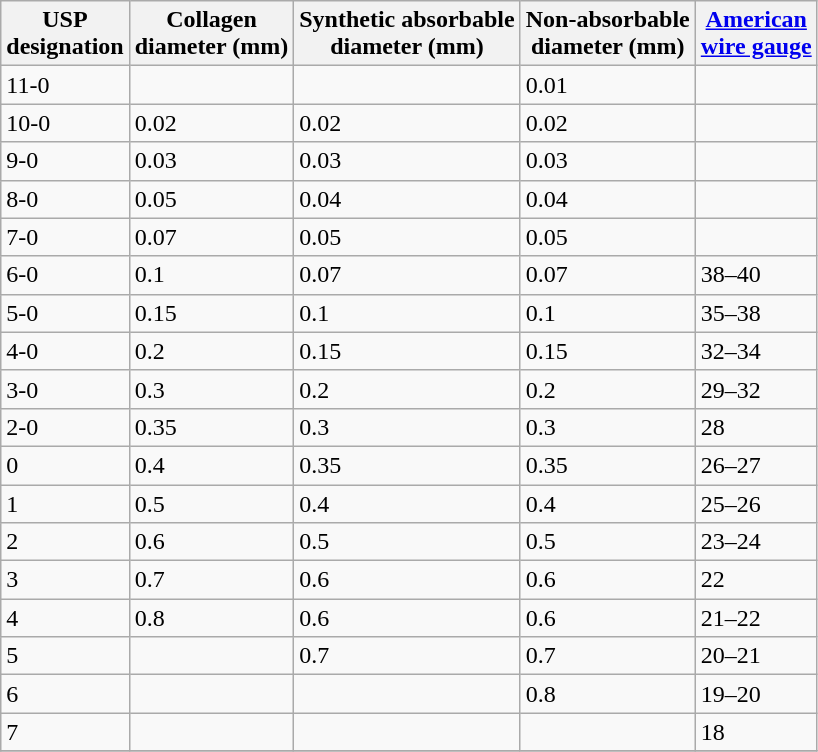<table class="wikitable">
<tr>
<th>USP<br>designation</th>
<th>Collagen<br>diameter (mm)</th>
<th>Synthetic absorbable<br>diameter (mm)</th>
<th>Non-absorbable<br>diameter (mm)</th>
<th><a href='#'>American <br>wire gauge</a></th>
</tr>
<tr>
<td>11-0</td>
<td></td>
<td></td>
<td>0.01</td>
<td></td>
</tr>
<tr>
<td>10-0</td>
<td>0.02</td>
<td>0.02</td>
<td>0.02</td>
<td></td>
</tr>
<tr>
<td>9-0</td>
<td>0.03</td>
<td>0.03</td>
<td>0.03</td>
<td></td>
</tr>
<tr>
<td>8-0</td>
<td>0.05</td>
<td>0.04</td>
<td>0.04</td>
<td></td>
</tr>
<tr>
<td>7-0</td>
<td>0.07</td>
<td>0.05</td>
<td>0.05</td>
<td></td>
</tr>
<tr>
<td>6-0</td>
<td>0.1</td>
<td>0.07</td>
<td>0.07</td>
<td>38–40</td>
</tr>
<tr>
<td>5-0</td>
<td>0.15</td>
<td>0.1</td>
<td>0.1</td>
<td>35–38</td>
</tr>
<tr>
<td>4-0</td>
<td>0.2</td>
<td>0.15</td>
<td>0.15</td>
<td>32–34</td>
</tr>
<tr>
<td>3-0</td>
<td>0.3</td>
<td>0.2</td>
<td>0.2</td>
<td>29–32</td>
</tr>
<tr>
<td>2-0</td>
<td>0.35</td>
<td>0.3</td>
<td>0.3</td>
<td>28</td>
</tr>
<tr>
<td>0</td>
<td>0.4</td>
<td>0.35</td>
<td>0.35</td>
<td>26–27</td>
</tr>
<tr>
<td>1</td>
<td>0.5</td>
<td>0.4</td>
<td>0.4</td>
<td>25–26</td>
</tr>
<tr>
<td>2</td>
<td>0.6</td>
<td>0.5</td>
<td>0.5</td>
<td>23–24</td>
</tr>
<tr>
<td>3</td>
<td>0.7</td>
<td>0.6</td>
<td>0.6</td>
<td>22</td>
</tr>
<tr>
<td>4</td>
<td>0.8</td>
<td>0.6</td>
<td>0.6</td>
<td>21–22</td>
</tr>
<tr>
<td>5</td>
<td></td>
<td>0.7</td>
<td>0.7</td>
<td>20–21</td>
</tr>
<tr>
<td>6</td>
<td></td>
<td></td>
<td>0.8</td>
<td>19–20</td>
</tr>
<tr>
<td>7</td>
<td></td>
<td></td>
<td></td>
<td>18</td>
</tr>
<tr>
</tr>
</table>
